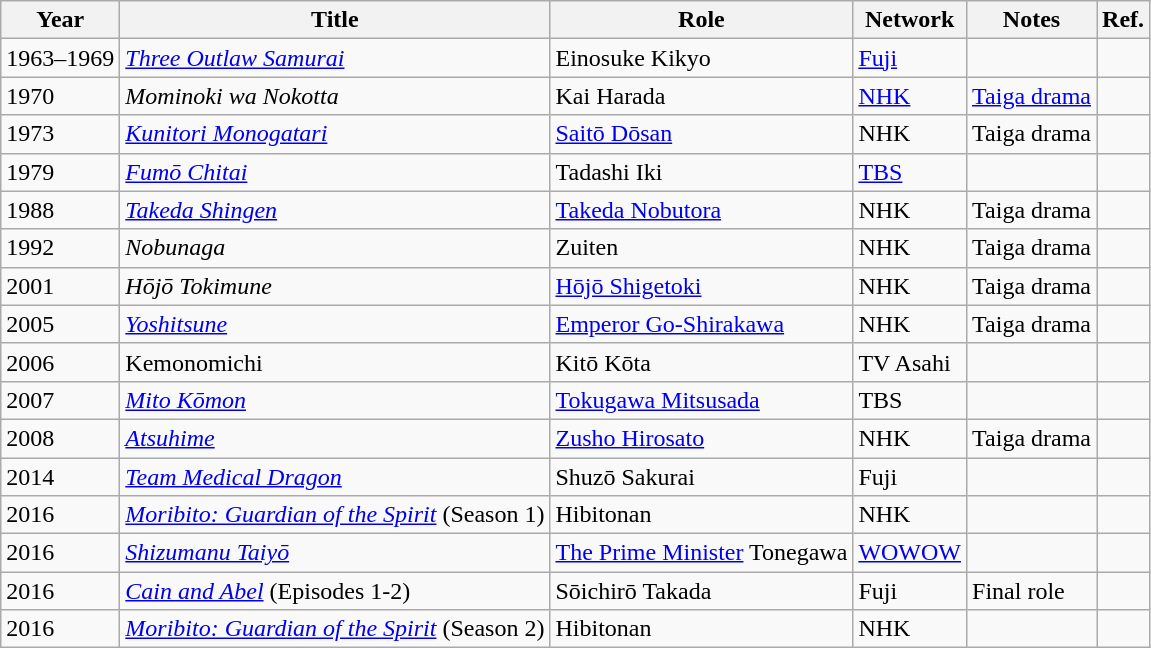<table class="wikitable sortable">
<tr>
<th>Year</th>
<th>Title</th>
<th>Role</th>
<th>Network</th>
<th class = "unsortable">Notes</th>
<th class = "unsortable">Ref.</th>
</tr>
<tr>
<td>1963–1969</td>
<td><em><a href='#'>Three Outlaw Samurai</a></em></td>
<td>Einosuke Kikyo</td>
<td><a href='#'>Fuji</a></td>
<td></td>
<td></td>
</tr>
<tr>
<td>1970</td>
<td><em>Mominoki wa Nokotta</em></td>
<td>Kai Harada</td>
<td><a href='#'>NHK</a></td>
<td><a href='#'>Taiga drama</a></td>
<td></td>
</tr>
<tr>
<td>1973</td>
<td><em><a href='#'>Kunitori Monogatari</a></em></td>
<td><a href='#'>Saitō Dōsan</a></td>
<td>NHK</td>
<td>Taiga drama</td>
<td></td>
</tr>
<tr>
<td>1979</td>
<td><em><a href='#'>Fumō Chitai</a></em></td>
<td>Tadashi Iki</td>
<td><a href='#'>TBS</a></td>
<td></td>
<td></td>
</tr>
<tr>
<td>1988</td>
<td><em><a href='#'>Takeda Shingen</a></em></td>
<td><a href='#'>Takeda Nobutora</a></td>
<td>NHK</td>
<td>Taiga drama</td>
<td></td>
</tr>
<tr>
<td>1992</td>
<td><em>Nobunaga</em></td>
<td>Zuiten</td>
<td>NHK</td>
<td>Taiga drama</td>
<td></td>
</tr>
<tr>
<td>2001</td>
<td><em>Hōjō Tokimune</em></td>
<td><a href='#'>Hōjō Shigetoki</a></td>
<td>NHK</td>
<td>Taiga drama</td>
<td></td>
</tr>
<tr>
<td>2005</td>
<td><em><a href='#'>Yoshitsune</a></em></td>
<td><a href='#'>Emperor Go-Shirakawa</a></td>
<td>NHK</td>
<td>Taiga drama</td>
<td></td>
</tr>
<tr>
<td>2006</td>
<td>Kemonomichi</td>
<td>Kitō Kōta</td>
<td>TV Asahi</td>
<td></td>
<td></td>
</tr>
<tr>
<td>2007</td>
<td><em><a href='#'>Mito Kōmon</a></em></td>
<td><a href='#'>Tokugawa Mitsusada</a></td>
<td>TBS</td>
<td></td>
<td></td>
</tr>
<tr>
<td>2008</td>
<td><em><a href='#'>Atsuhime</a></em></td>
<td><a href='#'>Zusho Hirosato</a></td>
<td>NHK</td>
<td>Taiga drama</td>
<td></td>
</tr>
<tr>
<td>2014</td>
<td><em><a href='#'>Team Medical Dragon</a></em></td>
<td>Shuzō Sakurai</td>
<td>Fuji</td>
<td></td>
<td></td>
</tr>
<tr>
<td>2016</td>
<td><em><a href='#'>Moribito: Guardian of the Spirit</a></em> (Season 1)</td>
<td>Hibitonan</td>
<td>NHK</td>
<td></td>
<td></td>
</tr>
<tr>
<td>2016</td>
<td><em><a href='#'>Shizumanu Taiyō</a></em></td>
<td><a href='#'>The Prime Minister</a> Tonegawa</td>
<td><a href='#'>WOWOW</a></td>
<td></td>
<td></td>
</tr>
<tr>
<td>2016</td>
<td><em><a href='#'>Cain and Abel</a></em> (Episodes 1-2)</td>
<td>Sōichirō Takada</td>
<td>Fuji</td>
<td>Final role</td>
<td></td>
</tr>
<tr>
<td>2016</td>
<td><em><a href='#'>Moribito: Guardian of the Spirit</a></em> (Season 2)</td>
<td>Hibitonan</td>
<td>NHK</td>
<td></td>
<td></td>
</tr>
</table>
